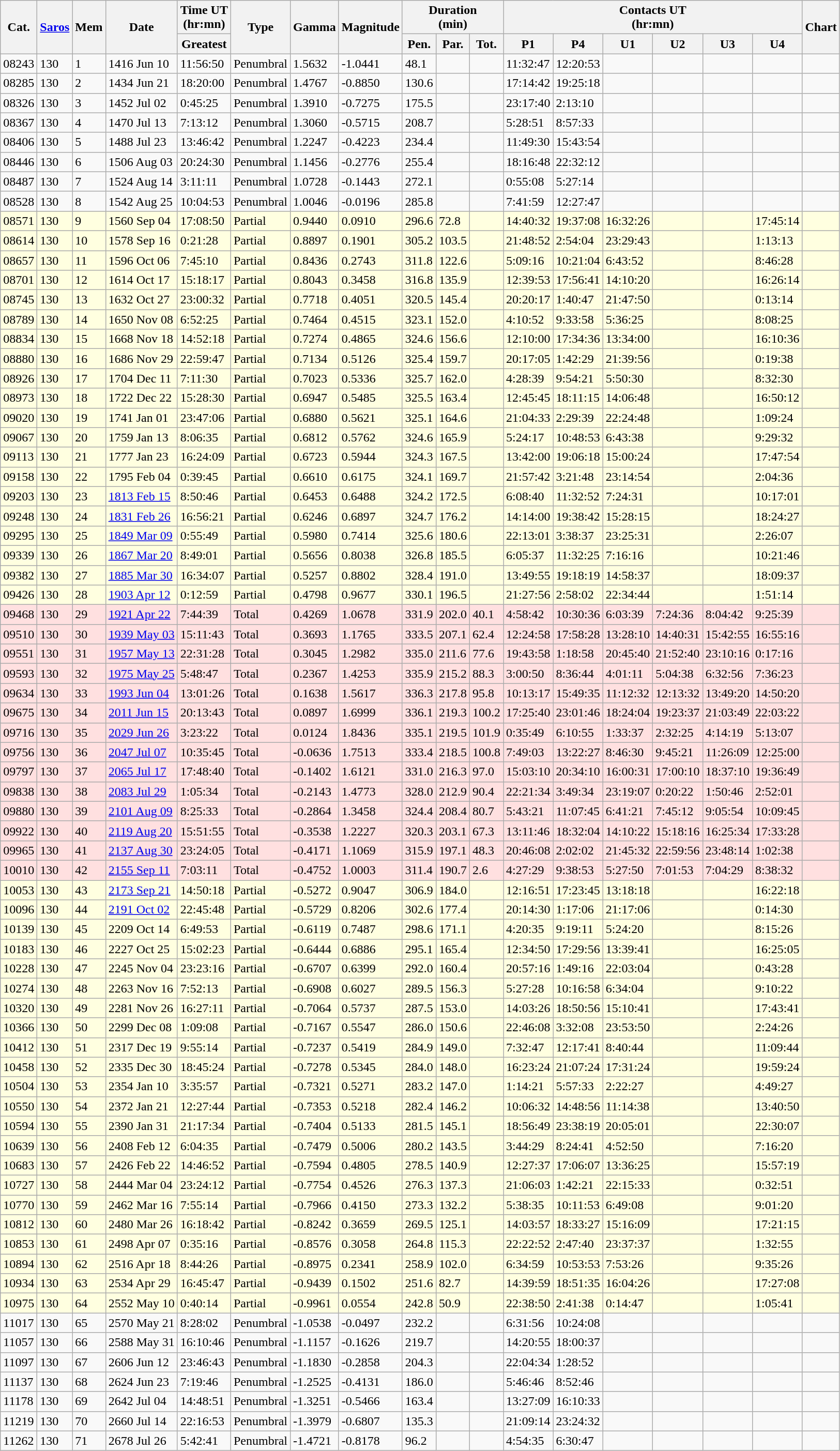<table class=wikitable>
<tr>
<th rowspan=2>Cat.</th>
<th rowspan=2><a href='#'>Saros</a></th>
<th rowspan=2>Mem</th>
<th rowspan=2>Date</th>
<th>Time UT<br>(hr:mn)</th>
<th rowspan=2>Type</th>
<th rowspan=2>Gamma</th>
<th rowspan=2>Magnitude</th>
<th colspan=3>Duration<br>(min)</th>
<th colspan=6>Contacts UT<br>(hr:mn)</th>
<th rowspan=2>Chart</th>
</tr>
<tr>
<th>Greatest</th>
<th>Pen.</th>
<th>Par.</th>
<th>Tot.</th>
<th>P1</th>
<th>P4</th>
<th>U1</th>
<th>U2</th>
<th>U3</th>
<th>U4</th>
</tr>
<tr>
<td>08243</td>
<td>130</td>
<td>1</td>
<td>1416 Jun 10</td>
<td>11:56:50</td>
<td>Penumbral</td>
<td>1.5632</td>
<td>-1.0441</td>
<td>48.1</td>
<td></td>
<td></td>
<td>11:32:47</td>
<td>12:20:53</td>
<td></td>
<td></td>
<td></td>
<td></td>
<td></td>
</tr>
<tr>
<td>08285</td>
<td>130</td>
<td>2</td>
<td>1434 Jun 21</td>
<td>18:20:00</td>
<td>Penumbral</td>
<td>1.4767</td>
<td>-0.8850</td>
<td>130.6</td>
<td></td>
<td></td>
<td>17:14:42</td>
<td>19:25:18</td>
<td></td>
<td></td>
<td></td>
<td></td>
<td></td>
</tr>
<tr>
<td>08326</td>
<td>130</td>
<td>3</td>
<td>1452 Jul 02</td>
<td>0:45:25</td>
<td>Penumbral</td>
<td>1.3910</td>
<td>-0.7275</td>
<td>175.5</td>
<td></td>
<td></td>
<td>23:17:40</td>
<td>2:13:10</td>
<td></td>
<td></td>
<td></td>
<td></td>
<td></td>
</tr>
<tr>
<td>08367</td>
<td>130</td>
<td>4</td>
<td>1470 Jul 13</td>
<td>7:13:12</td>
<td>Penumbral</td>
<td>1.3060</td>
<td>-0.5715</td>
<td>208.7</td>
<td></td>
<td></td>
<td>5:28:51</td>
<td>8:57:33</td>
<td></td>
<td></td>
<td></td>
<td></td>
<td></td>
</tr>
<tr>
<td>08406</td>
<td>130</td>
<td>5</td>
<td>1488 Jul 23</td>
<td>13:46:42</td>
<td>Penumbral</td>
<td>1.2247</td>
<td>-0.4223</td>
<td>234.4</td>
<td></td>
<td></td>
<td>11:49:30</td>
<td>15:43:54</td>
<td></td>
<td></td>
<td></td>
<td></td>
<td></td>
</tr>
<tr>
<td>08446</td>
<td>130</td>
<td>6</td>
<td>1506 Aug 03</td>
<td>20:24:30</td>
<td>Penumbral</td>
<td>1.1456</td>
<td>-0.2776</td>
<td>255.4</td>
<td></td>
<td></td>
<td>18:16:48</td>
<td>22:32:12</td>
<td></td>
<td></td>
<td></td>
<td></td>
<td></td>
</tr>
<tr>
<td>08487</td>
<td>130</td>
<td>7</td>
<td>1524 Aug 14</td>
<td>3:11:11</td>
<td>Penumbral</td>
<td>1.0728</td>
<td>-0.1443</td>
<td>272.1</td>
<td></td>
<td></td>
<td>0:55:08</td>
<td>5:27:14</td>
<td></td>
<td></td>
<td></td>
<td></td>
<td></td>
</tr>
<tr>
<td>08528</td>
<td>130</td>
<td>8</td>
<td>1542 Aug 25</td>
<td>10:04:53</td>
<td>Penumbral</td>
<td>1.0046</td>
<td>-0.0196</td>
<td>285.8</td>
<td></td>
<td></td>
<td>7:41:59</td>
<td>12:27:47</td>
<td></td>
<td></td>
<td></td>
<td></td>
<td></td>
</tr>
<tr bgcolor=#ffffe0>
<td>08571</td>
<td>130</td>
<td>9</td>
<td>1560 Sep 04</td>
<td>17:08:50</td>
<td>Partial</td>
<td>0.9440</td>
<td>0.0910</td>
<td>296.6</td>
<td>72.8</td>
<td></td>
<td>14:40:32</td>
<td>19:37:08</td>
<td>16:32:26</td>
<td></td>
<td></td>
<td>17:45:14</td>
<td></td>
</tr>
<tr bgcolor=#ffffe0>
<td>08614</td>
<td>130</td>
<td>10</td>
<td>1578 Sep 16</td>
<td>0:21:28</td>
<td>Partial</td>
<td>0.8897</td>
<td>0.1901</td>
<td>305.2</td>
<td>103.5</td>
<td></td>
<td>21:48:52</td>
<td>2:54:04</td>
<td>23:29:43</td>
<td></td>
<td></td>
<td>1:13:13</td>
<td></td>
</tr>
<tr bgcolor=#ffffe0>
<td>08657</td>
<td>130</td>
<td>11</td>
<td>1596 Oct 06</td>
<td>7:45:10</td>
<td>Partial</td>
<td>0.8436</td>
<td>0.2743</td>
<td>311.8</td>
<td>122.6</td>
<td></td>
<td>5:09:16</td>
<td>10:21:04</td>
<td>6:43:52</td>
<td></td>
<td></td>
<td>8:46:28</td>
<td></td>
</tr>
<tr bgcolor=#ffffe0>
<td>08701</td>
<td>130</td>
<td>12</td>
<td>1614 Oct 17</td>
<td>15:18:17</td>
<td>Partial</td>
<td>0.8043</td>
<td>0.3458</td>
<td>316.8</td>
<td>135.9</td>
<td></td>
<td>12:39:53</td>
<td>17:56:41</td>
<td>14:10:20</td>
<td></td>
<td></td>
<td>16:26:14</td>
<td></td>
</tr>
<tr bgcolor=#ffffe0>
<td>08745</td>
<td>130</td>
<td>13</td>
<td>1632 Oct 27</td>
<td>23:00:32</td>
<td>Partial</td>
<td>0.7718</td>
<td>0.4051</td>
<td>320.5</td>
<td>145.4</td>
<td></td>
<td>20:20:17</td>
<td>1:40:47</td>
<td>21:47:50</td>
<td></td>
<td></td>
<td>0:13:14</td>
<td></td>
</tr>
<tr bgcolor=#ffffe0>
<td>08789</td>
<td>130</td>
<td>14</td>
<td>1650 Nov 08</td>
<td>6:52:25</td>
<td>Partial</td>
<td>0.7464</td>
<td>0.4515</td>
<td>323.1</td>
<td>152.0</td>
<td></td>
<td>4:10:52</td>
<td>9:33:58</td>
<td>5:36:25</td>
<td></td>
<td></td>
<td>8:08:25</td>
<td></td>
</tr>
<tr bgcolor=#ffffe0>
<td>08834</td>
<td>130</td>
<td>15</td>
<td>1668 Nov 18</td>
<td>14:52:18</td>
<td>Partial</td>
<td>0.7274</td>
<td>0.4865</td>
<td>324.6</td>
<td>156.6</td>
<td></td>
<td>12:10:00</td>
<td>17:34:36</td>
<td>13:34:00</td>
<td></td>
<td></td>
<td>16:10:36</td>
<td></td>
</tr>
<tr bgcolor=#ffffe0>
<td>08880</td>
<td>130</td>
<td>16</td>
<td>1686 Nov 29</td>
<td>22:59:47</td>
<td>Partial</td>
<td>0.7134</td>
<td>0.5126</td>
<td>325.4</td>
<td>159.7</td>
<td></td>
<td>20:17:05</td>
<td>1:42:29</td>
<td>21:39:56</td>
<td></td>
<td></td>
<td>0:19:38</td>
<td></td>
</tr>
<tr bgcolor=#ffffe0>
<td>08926</td>
<td>130</td>
<td>17</td>
<td>1704 Dec 11</td>
<td>7:11:30</td>
<td>Partial</td>
<td>0.7023</td>
<td>0.5336</td>
<td>325.7</td>
<td>162.0</td>
<td></td>
<td>4:28:39</td>
<td>9:54:21</td>
<td>5:50:30</td>
<td></td>
<td></td>
<td>8:32:30</td>
<td></td>
</tr>
<tr bgcolor=#ffffe0>
<td>08973</td>
<td>130</td>
<td>18</td>
<td>1722 Dec 22</td>
<td>15:28:30</td>
<td>Partial</td>
<td>0.6947</td>
<td>0.5485</td>
<td>325.5</td>
<td>163.4</td>
<td></td>
<td>12:45:45</td>
<td>18:11:15</td>
<td>14:06:48</td>
<td></td>
<td></td>
<td>16:50:12</td>
<td></td>
</tr>
<tr bgcolor=#ffffe0>
<td>09020</td>
<td>130</td>
<td>19</td>
<td>1741 Jan 01</td>
<td>23:47:06</td>
<td>Partial</td>
<td>0.6880</td>
<td>0.5621</td>
<td>325.1</td>
<td>164.6</td>
<td></td>
<td>21:04:33</td>
<td>2:29:39</td>
<td>22:24:48</td>
<td></td>
<td></td>
<td>1:09:24</td>
<td></td>
</tr>
<tr bgcolor=#ffffe0>
<td>09067</td>
<td>130</td>
<td>20</td>
<td>1759 Jan 13</td>
<td>8:06:35</td>
<td>Partial</td>
<td>0.6812</td>
<td>0.5762</td>
<td>324.6</td>
<td>165.9</td>
<td></td>
<td>5:24:17</td>
<td>10:48:53</td>
<td>6:43:38</td>
<td></td>
<td></td>
<td>9:29:32</td>
<td></td>
</tr>
<tr bgcolor=#ffffe0>
<td>09113</td>
<td>130</td>
<td>21</td>
<td>1777 Jan 23</td>
<td>16:24:09</td>
<td>Partial</td>
<td>0.6723</td>
<td>0.5944</td>
<td>324.3</td>
<td>167.5</td>
<td></td>
<td>13:42:00</td>
<td>19:06:18</td>
<td>15:00:24</td>
<td></td>
<td></td>
<td>17:47:54</td>
<td></td>
</tr>
<tr bgcolor=#ffffe0>
<td>09158</td>
<td>130</td>
<td>22</td>
<td>1795 Feb 04</td>
<td>0:39:45</td>
<td>Partial</td>
<td>0.6610</td>
<td>0.6175</td>
<td>324.1</td>
<td>169.7</td>
<td></td>
<td>21:57:42</td>
<td>3:21:48</td>
<td>23:14:54</td>
<td></td>
<td></td>
<td>2:04:36</td>
<td></td>
</tr>
<tr bgcolor=#ffffe0>
<td>09203</td>
<td>130</td>
<td>23</td>
<td><a href='#'>1813 Feb 15</a></td>
<td>8:50:46</td>
<td>Partial</td>
<td>0.6453</td>
<td>0.6488</td>
<td>324.2</td>
<td>172.5</td>
<td></td>
<td>6:08:40</td>
<td>11:32:52</td>
<td>7:24:31</td>
<td></td>
<td></td>
<td>10:17:01</td>
<td></td>
</tr>
<tr bgcolor=#ffffe0>
<td>09248</td>
<td>130</td>
<td>24</td>
<td><a href='#'>1831 Feb 26</a></td>
<td>16:56:21</td>
<td>Partial</td>
<td>0.6246</td>
<td>0.6897</td>
<td>324.7</td>
<td>176.2</td>
<td></td>
<td>14:14:00</td>
<td>19:38:42</td>
<td>15:28:15</td>
<td></td>
<td></td>
<td>18:24:27</td>
<td></td>
</tr>
<tr bgcolor=#ffffe0>
<td>09295</td>
<td>130</td>
<td>25</td>
<td><a href='#'>1849 Mar 09</a></td>
<td>0:55:49</td>
<td>Partial</td>
<td>0.5980</td>
<td>0.7414</td>
<td>325.6</td>
<td>180.6</td>
<td></td>
<td>22:13:01</td>
<td>3:38:37</td>
<td>23:25:31</td>
<td></td>
<td></td>
<td>2:26:07</td>
<td></td>
</tr>
<tr bgcolor=#ffffe0>
<td>09339</td>
<td>130</td>
<td>26</td>
<td><a href='#'>1867 Mar 20</a></td>
<td>8:49:01</td>
<td>Partial</td>
<td>0.5656</td>
<td>0.8038</td>
<td>326.8</td>
<td>185.5</td>
<td></td>
<td>6:05:37</td>
<td>11:32:25</td>
<td>7:16:16</td>
<td></td>
<td></td>
<td>10:21:46</td>
<td></td>
</tr>
<tr bgcolor=#ffffe0>
<td>09382</td>
<td>130</td>
<td>27</td>
<td><a href='#'>1885 Mar 30</a></td>
<td>16:34:07</td>
<td>Partial</td>
<td>0.5257</td>
<td>0.8802</td>
<td>328.4</td>
<td>191.0</td>
<td></td>
<td>13:49:55</td>
<td>19:18:19</td>
<td>14:58:37</td>
<td></td>
<td></td>
<td>18:09:37</td>
<td></td>
</tr>
<tr bgcolor=#ffffe0>
<td>09426</td>
<td>130</td>
<td>28</td>
<td><a href='#'>1903 Apr 12</a></td>
<td>0:12:59</td>
<td>Partial</td>
<td>0.4798</td>
<td>0.9677</td>
<td>330.1</td>
<td>196.5</td>
<td></td>
<td>21:27:56</td>
<td>2:58:02</td>
<td>22:34:44</td>
<td></td>
<td></td>
<td>1:51:14</td>
<td></td>
</tr>
<tr bgcolor=#ffe0e0>
<td>09468</td>
<td>130</td>
<td>29</td>
<td><a href='#'>1921 Apr 22</a></td>
<td>7:44:39</td>
<td>Total</td>
<td>0.4269</td>
<td>1.0678</td>
<td>331.9</td>
<td>202.0</td>
<td>40.1</td>
<td>4:58:42</td>
<td>10:30:36</td>
<td>6:03:39</td>
<td>7:24:36</td>
<td>8:04:42</td>
<td>9:25:39</td>
<td></td>
</tr>
<tr bgcolor=#ffe0e0>
<td>09510</td>
<td>130</td>
<td>30</td>
<td><a href='#'>1939 May 03</a></td>
<td>15:11:43</td>
<td>Total</td>
<td>0.3693</td>
<td>1.1765</td>
<td>333.5</td>
<td>207.1</td>
<td>62.4</td>
<td>12:24:58</td>
<td>17:58:28</td>
<td>13:28:10</td>
<td>14:40:31</td>
<td>15:42:55</td>
<td>16:55:16</td>
<td></td>
</tr>
<tr bgcolor=#ffe0e0>
<td>09551</td>
<td>130</td>
<td>31</td>
<td><a href='#'>1957 May 13</a></td>
<td>22:31:28</td>
<td>Total</td>
<td>0.3045</td>
<td>1.2982</td>
<td>335.0</td>
<td>211.6</td>
<td>77.6</td>
<td>19:43:58</td>
<td>1:18:58</td>
<td>20:45:40</td>
<td>21:52:40</td>
<td>23:10:16</td>
<td>0:17:16</td>
<td></td>
</tr>
<tr bgcolor=#ffe0e0>
<td>09593</td>
<td>130</td>
<td>32</td>
<td><a href='#'>1975 May 25</a></td>
<td>5:48:47</td>
<td>Total</td>
<td>0.2367</td>
<td>1.4253</td>
<td>335.9</td>
<td>215.2</td>
<td>88.3</td>
<td>3:00:50</td>
<td>8:36:44</td>
<td>4:01:11</td>
<td>5:04:38</td>
<td>6:32:56</td>
<td>7:36:23</td>
<td></td>
</tr>
<tr bgcolor=#ffe0e0>
<td>09634</td>
<td>130</td>
<td>33</td>
<td><a href='#'>1993 Jun 04</a></td>
<td>13:01:26</td>
<td>Total</td>
<td>0.1638</td>
<td>1.5617</td>
<td>336.3</td>
<td>217.8</td>
<td>95.8</td>
<td>10:13:17</td>
<td>15:49:35</td>
<td>11:12:32</td>
<td>12:13:32</td>
<td>13:49:20</td>
<td>14:50:20</td>
<td></td>
</tr>
<tr bgcolor=#ffe0e0>
<td>09675</td>
<td>130</td>
<td>34</td>
<td><a href='#'>2011 Jun 15</a></td>
<td>20:13:43</td>
<td>Total</td>
<td>0.0897</td>
<td>1.6999</td>
<td>336.1</td>
<td>219.3</td>
<td>100.2</td>
<td>17:25:40</td>
<td>23:01:46</td>
<td>18:24:04</td>
<td>19:23:37</td>
<td>21:03:49</td>
<td>22:03:22</td>
<td></td>
</tr>
<tr bgcolor=#ffe0e0>
<td>09716</td>
<td>130</td>
<td>35</td>
<td><a href='#'>2029 Jun 26</a></td>
<td>3:23:22</td>
<td>Total</td>
<td>0.0124</td>
<td>1.8436</td>
<td>335.1</td>
<td>219.5</td>
<td>101.9</td>
<td>0:35:49</td>
<td>6:10:55</td>
<td>1:33:37</td>
<td>2:32:25</td>
<td>4:14:19</td>
<td>5:13:07</td>
<td></td>
</tr>
<tr bgcolor=#ffe0e0>
<td>09756</td>
<td>130</td>
<td>36</td>
<td><a href='#'>2047 Jul 07</a></td>
<td>10:35:45</td>
<td>Total</td>
<td>-0.0636</td>
<td>1.7513</td>
<td>333.4</td>
<td>218.5</td>
<td>100.8</td>
<td>7:49:03</td>
<td>13:22:27</td>
<td>8:46:30</td>
<td>9:45:21</td>
<td>11:26:09</td>
<td>12:25:00</td>
<td></td>
</tr>
<tr bgcolor=#ffe0e0>
<td>09797</td>
<td>130</td>
<td>37</td>
<td><a href='#'>2065 Jul 17</a></td>
<td>17:48:40</td>
<td>Total</td>
<td>-0.1402</td>
<td>1.6121</td>
<td>331.0</td>
<td>216.3</td>
<td>97.0</td>
<td>15:03:10</td>
<td>20:34:10</td>
<td>16:00:31</td>
<td>17:00:10</td>
<td>18:37:10</td>
<td>19:36:49</td>
<td></td>
</tr>
<tr bgcolor=#ffe0e0>
<td>09838</td>
<td>130</td>
<td>38</td>
<td><a href='#'>2083 Jul 29</a></td>
<td>1:05:34</td>
<td>Total</td>
<td>-0.2143</td>
<td>1.4773</td>
<td>328.0</td>
<td>212.9</td>
<td>90.4</td>
<td>22:21:34</td>
<td>3:49:34</td>
<td>23:19:07</td>
<td>0:20:22</td>
<td>1:50:46</td>
<td>2:52:01</td>
<td></td>
</tr>
<tr bgcolor=#ffe0e0>
<td>09880</td>
<td>130</td>
<td>39</td>
<td><a href='#'>2101 Aug 09</a></td>
<td>8:25:33</td>
<td>Total</td>
<td>-0.2864</td>
<td>1.3458</td>
<td>324.4</td>
<td>208.4</td>
<td>80.7</td>
<td>5:43:21</td>
<td>11:07:45</td>
<td>6:41:21</td>
<td>7:45:12</td>
<td>9:05:54</td>
<td>10:09:45</td>
<td></td>
</tr>
<tr bgcolor=#ffe0e0>
<td>09922</td>
<td>130</td>
<td>40</td>
<td><a href='#'>2119 Aug 20</a></td>
<td>15:51:55</td>
<td>Total</td>
<td>-0.3538</td>
<td>1.2227</td>
<td>320.3</td>
<td>203.1</td>
<td>67.3</td>
<td>13:11:46</td>
<td>18:32:04</td>
<td>14:10:22</td>
<td>15:18:16</td>
<td>16:25:34</td>
<td>17:33:28</td>
<td></td>
</tr>
<tr bgcolor=#ffe0e0>
<td>09965</td>
<td>130</td>
<td>41</td>
<td><a href='#'>2137 Aug 30</a></td>
<td>23:24:05</td>
<td>Total</td>
<td>-0.4171</td>
<td>1.1069</td>
<td>315.9</td>
<td>197.1</td>
<td>48.3</td>
<td>20:46:08</td>
<td>2:02:02</td>
<td>21:45:32</td>
<td>22:59:56</td>
<td>23:48:14</td>
<td>1:02:38</td>
<td></td>
</tr>
<tr bgcolor=#ffe0e0>
<td>10010</td>
<td>130</td>
<td>42</td>
<td><a href='#'>2155 Sep 11</a></td>
<td>7:03:11</td>
<td>Total</td>
<td>-0.4752</td>
<td>1.0003</td>
<td>311.4</td>
<td>190.7</td>
<td>2.6</td>
<td>4:27:29</td>
<td>9:38:53</td>
<td>5:27:50</td>
<td>7:01:53</td>
<td>7:04:29</td>
<td>8:38:32</td>
<td></td>
</tr>
<tr bgcolor=#ffffe0>
<td>10053</td>
<td>130</td>
<td>43</td>
<td><a href='#'>2173 Sep 21</a></td>
<td>14:50:18</td>
<td>Partial</td>
<td>-0.5272</td>
<td>0.9047</td>
<td>306.9</td>
<td>184.0</td>
<td></td>
<td>12:16:51</td>
<td>17:23:45</td>
<td>13:18:18</td>
<td></td>
<td></td>
<td>16:22:18</td>
<td></td>
</tr>
<tr bgcolor=#ffffe0>
<td>10096</td>
<td>130</td>
<td>44</td>
<td><a href='#'>2191 Oct 02</a></td>
<td>22:45:48</td>
<td>Partial</td>
<td>-0.5729</td>
<td>0.8206</td>
<td>302.6</td>
<td>177.4</td>
<td></td>
<td>20:14:30</td>
<td>1:17:06</td>
<td>21:17:06</td>
<td></td>
<td></td>
<td>0:14:30</td>
<td></td>
</tr>
<tr bgcolor=#ffffe0>
<td>10139</td>
<td>130</td>
<td>45</td>
<td>2209 Oct 14</td>
<td>6:49:53</td>
<td>Partial</td>
<td>-0.6119</td>
<td>0.7487</td>
<td>298.6</td>
<td>171.1</td>
<td></td>
<td>4:20:35</td>
<td>9:19:11</td>
<td>5:24:20</td>
<td></td>
<td></td>
<td>8:15:26</td>
<td></td>
</tr>
<tr bgcolor=#ffffe0>
<td>10183</td>
<td>130</td>
<td>46</td>
<td>2227 Oct 25</td>
<td>15:02:23</td>
<td>Partial</td>
<td>-0.6444</td>
<td>0.6886</td>
<td>295.1</td>
<td>165.4</td>
<td></td>
<td>12:34:50</td>
<td>17:29:56</td>
<td>13:39:41</td>
<td></td>
<td></td>
<td>16:25:05</td>
<td></td>
</tr>
<tr bgcolor=#ffffe0>
<td>10228</td>
<td>130</td>
<td>47</td>
<td>2245 Nov 04</td>
<td>23:23:16</td>
<td>Partial</td>
<td>-0.6707</td>
<td>0.6399</td>
<td>292.0</td>
<td>160.4</td>
<td></td>
<td>20:57:16</td>
<td>1:49:16</td>
<td>22:03:04</td>
<td></td>
<td></td>
<td>0:43:28</td>
<td></td>
</tr>
<tr bgcolor=#ffffe0>
<td>10274</td>
<td>130</td>
<td>48</td>
<td>2263 Nov 16</td>
<td>7:52:13</td>
<td>Partial</td>
<td>-0.6908</td>
<td>0.6027</td>
<td>289.5</td>
<td>156.3</td>
<td></td>
<td>5:27:28</td>
<td>10:16:58</td>
<td>6:34:04</td>
<td></td>
<td></td>
<td>9:10:22</td>
<td></td>
</tr>
<tr bgcolor=#ffffe0>
<td>10320</td>
<td>130</td>
<td>49</td>
<td>2281 Nov 26</td>
<td>16:27:11</td>
<td>Partial</td>
<td>-0.7064</td>
<td>0.5737</td>
<td>287.5</td>
<td>153.0</td>
<td></td>
<td>14:03:26</td>
<td>18:50:56</td>
<td>15:10:41</td>
<td></td>
<td></td>
<td>17:43:41</td>
<td></td>
</tr>
<tr bgcolor=#ffffe0>
<td>10366</td>
<td>130</td>
<td>50</td>
<td>2299 Dec 08</td>
<td>1:09:08</td>
<td>Partial</td>
<td>-0.7167</td>
<td>0.5547</td>
<td>286.0</td>
<td>150.6</td>
<td></td>
<td>22:46:08</td>
<td>3:32:08</td>
<td>23:53:50</td>
<td></td>
<td></td>
<td>2:24:26</td>
<td></td>
</tr>
<tr bgcolor=#ffffe0>
<td>10412</td>
<td>130</td>
<td>51</td>
<td>2317 Dec 19</td>
<td>9:55:14</td>
<td>Partial</td>
<td>-0.7237</td>
<td>0.5419</td>
<td>284.9</td>
<td>149.0</td>
<td></td>
<td>7:32:47</td>
<td>12:17:41</td>
<td>8:40:44</td>
<td></td>
<td></td>
<td>11:09:44</td>
<td></td>
</tr>
<tr bgcolor=#ffffe0>
<td>10458</td>
<td>130</td>
<td>52</td>
<td>2335 Dec 30</td>
<td>18:45:24</td>
<td>Partial</td>
<td>-0.7278</td>
<td>0.5345</td>
<td>284.0</td>
<td>148.0</td>
<td></td>
<td>16:23:24</td>
<td>21:07:24</td>
<td>17:31:24</td>
<td></td>
<td></td>
<td>19:59:24</td>
<td></td>
</tr>
<tr bgcolor=#ffffe0>
<td>10504</td>
<td>130</td>
<td>53</td>
<td>2354 Jan 10</td>
<td>3:35:57</td>
<td>Partial</td>
<td>-0.7321</td>
<td>0.5271</td>
<td>283.2</td>
<td>147.0</td>
<td></td>
<td>1:14:21</td>
<td>5:57:33</td>
<td>2:22:27</td>
<td></td>
<td></td>
<td>4:49:27</td>
<td></td>
</tr>
<tr bgcolor=#ffffe0>
<td>10550</td>
<td>130</td>
<td>54</td>
<td>2372 Jan 21</td>
<td>12:27:44</td>
<td>Partial</td>
<td>-0.7353</td>
<td>0.5218</td>
<td>282.4</td>
<td>146.2</td>
<td></td>
<td>10:06:32</td>
<td>14:48:56</td>
<td>11:14:38</td>
<td></td>
<td></td>
<td>13:40:50</td>
<td></td>
</tr>
<tr bgcolor=#ffffe0>
<td>10594</td>
<td>130</td>
<td>55</td>
<td>2390 Jan 31</td>
<td>21:17:34</td>
<td>Partial</td>
<td>-0.7404</td>
<td>0.5133</td>
<td>281.5</td>
<td>145.1</td>
<td></td>
<td>18:56:49</td>
<td>23:38:19</td>
<td>20:05:01</td>
<td></td>
<td></td>
<td>22:30:07</td>
<td></td>
</tr>
<tr bgcolor=#ffffe0>
<td>10639</td>
<td>130</td>
<td>56</td>
<td>2408 Feb 12</td>
<td>6:04:35</td>
<td>Partial</td>
<td>-0.7479</td>
<td>0.5006</td>
<td>280.2</td>
<td>143.5</td>
<td></td>
<td>3:44:29</td>
<td>8:24:41</td>
<td>4:52:50</td>
<td></td>
<td></td>
<td>7:16:20</td>
<td></td>
</tr>
<tr bgcolor=#ffffe0>
<td>10683</td>
<td>130</td>
<td>57</td>
<td>2426 Feb 22</td>
<td>14:46:52</td>
<td>Partial</td>
<td>-0.7594</td>
<td>0.4805</td>
<td>278.5</td>
<td>140.9</td>
<td></td>
<td>12:27:37</td>
<td>17:06:07</td>
<td>13:36:25</td>
<td></td>
<td></td>
<td>15:57:19</td>
<td></td>
</tr>
<tr bgcolor=#ffffe0>
<td>10727</td>
<td>130</td>
<td>58</td>
<td>2444 Mar 04</td>
<td>23:24:12</td>
<td>Partial</td>
<td>-0.7754</td>
<td>0.4526</td>
<td>276.3</td>
<td>137.3</td>
<td></td>
<td>21:06:03</td>
<td>1:42:21</td>
<td>22:15:33</td>
<td></td>
<td></td>
<td>0:32:51</td>
<td></td>
</tr>
<tr bgcolor=#ffffe0>
<td>10770</td>
<td>130</td>
<td>59</td>
<td>2462 Mar 16</td>
<td>7:55:14</td>
<td>Partial</td>
<td>-0.7966</td>
<td>0.4150</td>
<td>273.3</td>
<td>132.2</td>
<td></td>
<td>5:38:35</td>
<td>10:11:53</td>
<td>6:49:08</td>
<td></td>
<td></td>
<td>9:01:20</td>
<td></td>
</tr>
<tr bgcolor=#ffffe0>
<td>10812</td>
<td>130</td>
<td>60</td>
<td>2480 Mar 26</td>
<td>16:18:42</td>
<td>Partial</td>
<td>-0.8242</td>
<td>0.3659</td>
<td>269.5</td>
<td>125.1</td>
<td></td>
<td>14:03:57</td>
<td>18:33:27</td>
<td>15:16:09</td>
<td></td>
<td></td>
<td>17:21:15</td>
<td></td>
</tr>
<tr bgcolor=#ffffe0>
<td>10853</td>
<td>130</td>
<td>61</td>
<td>2498 Apr 07</td>
<td>0:35:16</td>
<td>Partial</td>
<td>-0.8576</td>
<td>0.3058</td>
<td>264.8</td>
<td>115.3</td>
<td></td>
<td>22:22:52</td>
<td>2:47:40</td>
<td>23:37:37</td>
<td></td>
<td></td>
<td>1:32:55</td>
<td></td>
</tr>
<tr bgcolor=#ffffe0>
<td>10894</td>
<td>130</td>
<td>62</td>
<td>2516 Apr 18</td>
<td>8:44:26</td>
<td>Partial</td>
<td>-0.8975</td>
<td>0.2341</td>
<td>258.9</td>
<td>102.0</td>
<td></td>
<td>6:34:59</td>
<td>10:53:53</td>
<td>7:53:26</td>
<td></td>
<td></td>
<td>9:35:26</td>
<td></td>
</tr>
<tr bgcolor=#ffffe0>
<td>10934</td>
<td>130</td>
<td>63</td>
<td>2534 Apr 29</td>
<td>16:45:47</td>
<td>Partial</td>
<td>-0.9439</td>
<td>0.1502</td>
<td>251.6</td>
<td>82.7</td>
<td></td>
<td>14:39:59</td>
<td>18:51:35</td>
<td>16:04:26</td>
<td></td>
<td></td>
<td>17:27:08</td>
<td></td>
</tr>
<tr bgcolor=#ffffe0>
<td>10975</td>
<td>130</td>
<td>64</td>
<td>2552 May 10</td>
<td>0:40:14</td>
<td>Partial</td>
<td>-0.9961</td>
<td>0.0554</td>
<td>242.8</td>
<td>50.9</td>
<td></td>
<td>22:38:50</td>
<td>2:41:38</td>
<td>0:14:47</td>
<td></td>
<td></td>
<td>1:05:41</td>
<td></td>
</tr>
<tr>
<td>11017</td>
<td>130</td>
<td>65</td>
<td>2570 May 21</td>
<td>8:28:02</td>
<td>Penumbral</td>
<td>-1.0538</td>
<td>-0.0497</td>
<td>232.2</td>
<td></td>
<td></td>
<td>6:31:56</td>
<td>10:24:08</td>
<td></td>
<td></td>
<td></td>
<td></td>
<td></td>
</tr>
<tr>
<td>11057</td>
<td>130</td>
<td>66</td>
<td>2588 May 31</td>
<td>16:10:46</td>
<td>Penumbral</td>
<td>-1.1157</td>
<td>-0.1626</td>
<td>219.7</td>
<td></td>
<td></td>
<td>14:20:55</td>
<td>18:00:37</td>
<td></td>
<td></td>
<td></td>
<td></td>
<td></td>
</tr>
<tr>
<td>11097</td>
<td>130</td>
<td>67</td>
<td>2606 Jun 12</td>
<td>23:46:43</td>
<td>Penumbral</td>
<td>-1.1830</td>
<td>-0.2858</td>
<td>204.3</td>
<td></td>
<td></td>
<td>22:04:34</td>
<td>1:28:52</td>
<td></td>
<td></td>
<td></td>
<td></td>
<td></td>
</tr>
<tr>
<td>11137</td>
<td>130</td>
<td>68</td>
<td>2624 Jun 23</td>
<td>7:19:46</td>
<td>Penumbral</td>
<td>-1.2525</td>
<td>-0.4131</td>
<td>186.0</td>
<td></td>
<td></td>
<td>5:46:46</td>
<td>8:52:46</td>
<td></td>
<td></td>
<td></td>
<td></td>
<td></td>
</tr>
<tr>
<td>11178</td>
<td>130</td>
<td>69</td>
<td>2642 Jul 04</td>
<td>14:48:51</td>
<td>Penumbral</td>
<td>-1.3251</td>
<td>-0.5466</td>
<td>163.4</td>
<td></td>
<td></td>
<td>13:27:09</td>
<td>16:10:33</td>
<td></td>
<td></td>
<td></td>
<td></td>
<td></td>
</tr>
<tr>
<td>11219</td>
<td>130</td>
<td>70</td>
<td>2660 Jul 14</td>
<td>22:16:53</td>
<td>Penumbral</td>
<td>-1.3979</td>
<td>-0.6807</td>
<td>135.3</td>
<td></td>
<td></td>
<td>21:09:14</td>
<td>23:24:32</td>
<td></td>
<td></td>
<td></td>
<td></td>
<td></td>
</tr>
<tr>
<td>11262</td>
<td>130</td>
<td>71</td>
<td>2678 Jul 26</td>
<td>5:42:41</td>
<td>Penumbral</td>
<td>-1.4721</td>
<td>-0.8178</td>
<td>96.2</td>
<td></td>
<td></td>
<td>4:54:35</td>
<td>6:30:47</td>
<td></td>
<td></td>
<td></td>
<td></td>
<td></td>
</tr>
</table>
